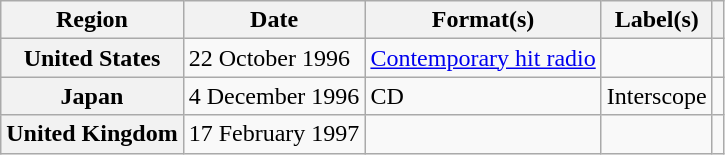<table class="wikitable plainrowheaders">
<tr>
<th scope="col">Region</th>
<th scope="col">Date</th>
<th scope="col">Format(s)</th>
<th scope="col">Label(s)</th>
<th scope="col"></th>
</tr>
<tr>
<th scope="row">United States</th>
<td>22 October 1996</td>
<td><a href='#'>Contemporary hit radio</a></td>
<td></td>
<td></td>
</tr>
<tr>
<th scope="row">Japan</th>
<td>4 December 1996</td>
<td>CD</td>
<td>Interscope</td>
<td></td>
</tr>
<tr>
<th scope="row">United Kingdom</th>
<td>17 February 1997</td>
<td></td>
<td></td>
<td></td>
</tr>
</table>
